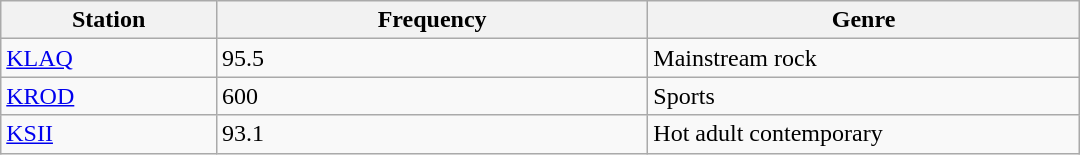<table class="wikitable" style="width:45em;">
<tr>
<th style="width:20%">Station</th>
<th style="width:40%">Frequency</th>
<th style="width:40%">Genre</th>
</tr>
<tr>
<td><a href='#'>KLAQ</a></td>
<td>95.5</td>
<td>Mainstream rock</td>
</tr>
<tr>
<td><a href='#'>KROD</a></td>
<td>600</td>
<td>Sports</td>
</tr>
<tr>
<td><a href='#'>KSII</a></td>
<td>93.1</td>
<td>Hot adult contemporary</td>
</tr>
</table>
